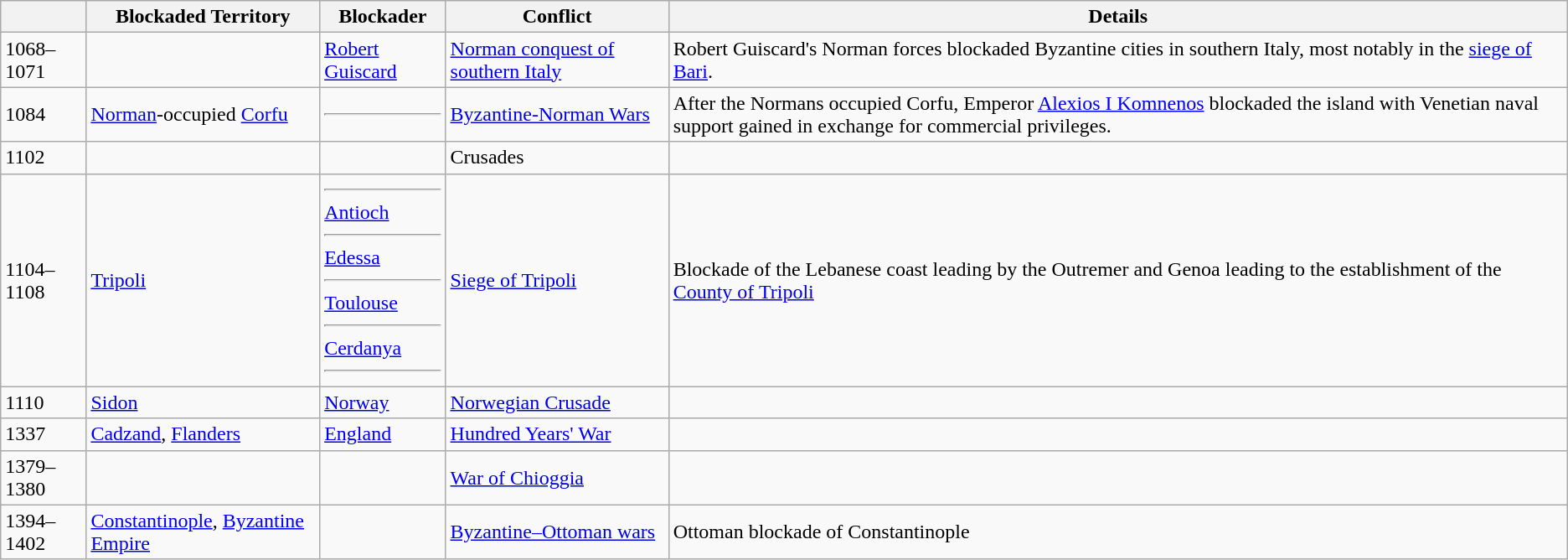<table class="wikitable">
<tr>
<th></th>
<th>Blockaded Territory</th>
<th>Blockader</th>
<th>Conflict</th>
<th>Details</th>
</tr>
<tr>
<td>1068–1071</td>
<td></td>
<td><a href='#'>Robert Guiscard</a></td>
<td><a href='#'>Norman conquest of southern Italy</a></td>
<td>Robert Guiscard's Norman forces blockaded Byzantine cities in southern Italy, most notably in the <a href='#'>siege of Bari</a>.</td>
</tr>
<tr>
<td>1084</td>
<td><a href='#'>Norman</a>-occupied <a href='#'>Corfu</a></td>
<td><hr></td>
<td><a href='#'>Byzantine-Norman Wars</a></td>
<td>After the Normans occupied Corfu, Emperor <a href='#'>Alexios I Komnenos</a> blockaded the island with Venetian naval support gained in exchange for commercial privileges.</td>
</tr>
<tr>
<td>1102</td>
<td></td>
<td></td>
<td>Crusades</td>
<td></td>
</tr>
<tr>
<td>1104–1108</td>
<td><a href='#'>Tripoli</a></td>
<td><hr> <a href='#'>Antioch</a><hr> <a href='#'>Edessa</a><hr> <a href='#'>Toulouse</a><hr> <a href='#'>Cerdanya</a><hr></td>
<td><a href='#'>Siege of Tripoli</a></td>
<td>Blockade of the Lebanese coast leading by the Outremer and Genoa leading to the establishment of the <a href='#'>County of Tripoli</a></td>
</tr>
<tr>
<td>1110</td>
<td><a href='#'>Sidon</a></td>
<td> <a href='#'>Norway</a></td>
<td><a href='#'>Norwegian Crusade</a></td>
<td></td>
</tr>
<tr>
<td>1337</td>
<td> <a href='#'>Cadzand</a>, <a href='#'>Flanders</a></td>
<td> <a href='#'>England</a></td>
<td><a href='#'>Hundred Years' War</a></td>
<td></td>
</tr>
<tr>
<td>1379–1380</td>
<td></td>
<td></td>
<td><a href='#'>War of Chioggia</a></td>
<td></td>
</tr>
<tr>
<td>1394–1402</td>
<td> <a href='#'>Constantinople</a>,  <a href='#'>Byzantine Empire</a></td>
<td></td>
<td><a href='#'>Byzantine–Ottoman wars</a></td>
<td>Ottoman blockade of Constantinople</td>
</tr>
</table>
